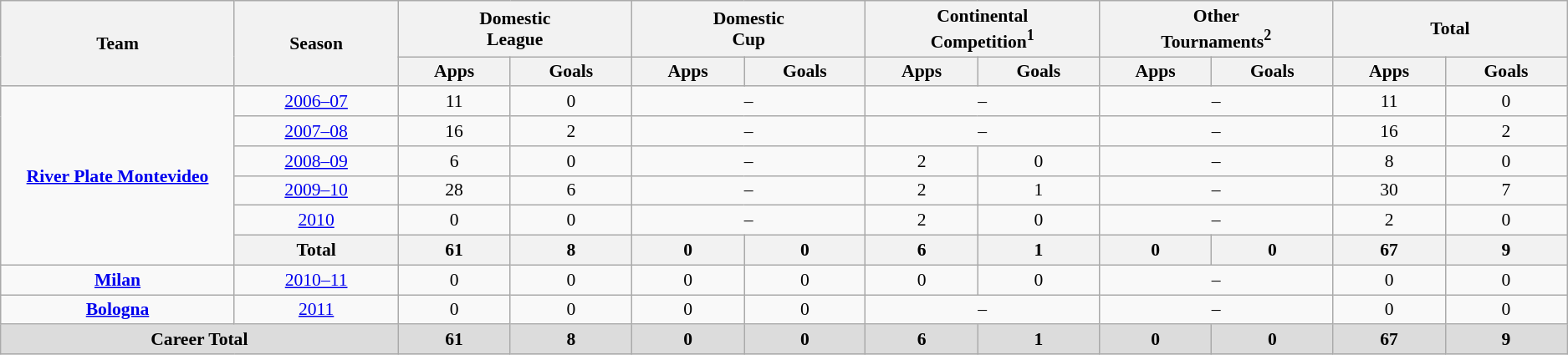<table class="wikitable" style="font-size:90%; text-align:center; width=75%;">
<tr>
<th rowspan=2 width=10%><strong>Team</strong></th>
<th rowspan=2 width=7%><strong>Season</strong></th>
<th colspan=2 width=10%>Domestic<br>League</th>
<th colspan=2 width=10%>Domestic<br>Cup</th>
<th colspan=2 width=10%>Continental<br>Competition<sup>1</sup></th>
<th colspan=2 width=10%>Other<br>Tournaments<sup>2</sup></th>
<th colspan=2 width=10%>Total</th>
</tr>
<tr>
<th><strong>Apps</strong></th>
<th><strong>Goals</strong></th>
<th><strong>Apps</strong></th>
<th><strong>Goals</strong></th>
<th><strong>Apps</strong></th>
<th><strong>Goals</strong></th>
<th><strong>Apps</strong></th>
<th><strong>Goals</strong></th>
<th><strong>Apps</strong></th>
<th><strong>Goals</strong></th>
</tr>
<tr>
<td rowspan="6"><strong><a href='#'>River Plate Montevideo</a></strong></td>
<td><a href='#'>2006–07</a></td>
<td>11</td>
<td>0</td>
<td colspan="2">–</td>
<td colspan="2">–</td>
<td colspan="2">–</td>
<td>11</td>
<td>0</td>
</tr>
<tr>
<td><a href='#'>2007–08</a></td>
<td>16</td>
<td>2</td>
<td colspan="2">–</td>
<td colspan="2">–</td>
<td colspan="2">–</td>
<td>16</td>
<td>2</td>
</tr>
<tr>
<td><a href='#'>2008–09</a></td>
<td>6</td>
<td>0</td>
<td colspan="2">–</td>
<td>2</td>
<td>0</td>
<td colspan="2">–</td>
<td>8</td>
<td>0</td>
</tr>
<tr>
<td><a href='#'>2009–10</a></td>
<td>28</td>
<td>6</td>
<td colspan="2">–</td>
<td>2</td>
<td>1</td>
<td colspan="2">–</td>
<td>30</td>
<td>7</td>
</tr>
<tr>
<td><a href='#'>2010</a></td>
<td>0</td>
<td>0</td>
<td colspan="2">–</td>
<td>2</td>
<td>0</td>
<td colspan="2">–</td>
<td>2</td>
<td>0</td>
</tr>
<tr>
<th>Total</th>
<th>61</th>
<th>8</th>
<th>0</th>
<th>0</th>
<th>6</th>
<th>1</th>
<th>0</th>
<th>0</th>
<th>67</th>
<th>9</th>
</tr>
<tr>
<td><strong><a href='#'>Milan</a></strong></td>
<td><a href='#'>2010–11</a></td>
<td>0</td>
<td>0</td>
<td>0</td>
<td>0</td>
<td>0</td>
<td>0</td>
<td colspan="2">–</td>
<td>0</td>
<td>0</td>
</tr>
<tr>
<td><strong><a href='#'>Bologna</a></strong></td>
<td><a href='#'>2011</a></td>
<td>0</td>
<td>0</td>
<td>0</td>
<td>0</td>
<td colspan="2">–</td>
<td colspan="2">–</td>
<td>0</td>
<td>0</td>
</tr>
<tr>
<th style="background: #DCDCDC" colspan=2>Career Total</th>
<th style="background: #DCDCDC"><strong>61</strong></th>
<th style="background: #DCDCDC"><strong>8</strong></th>
<th style="background: #DCDCDC"><strong>0</strong></th>
<th style="background: #DCDCDC"><strong>0</strong></th>
<th style="background: #DCDCDC"><strong>6</strong></th>
<th style="background: #DCDCDC"><strong>1</strong></th>
<th style="background: #DCDCDC"><strong>0</strong></th>
<th style="background: #DCDCDC"><strong>0</strong></th>
<th style="background: #DCDCDC"><strong>67</strong></th>
<th style="background: #DCDCDC"><strong>9</strong></th>
</tr>
</table>
